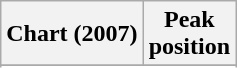<table class="wikitable sortable plainrowheaders" style="text-align:center">
<tr>
<th>Chart (2007)</th>
<th>Peak<br>position</th>
</tr>
<tr>
</tr>
<tr>
</tr>
</table>
